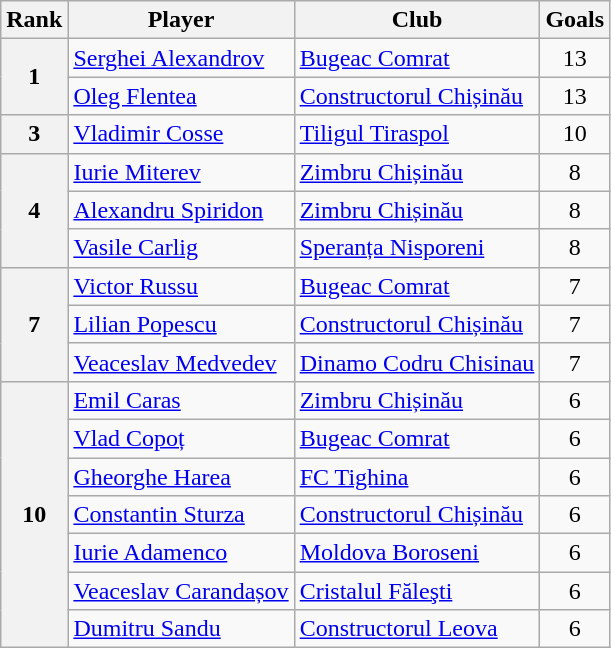<table class="wikitable">
<tr>
<th>Rank</th>
<th>Player</th>
<th>Club</th>
<th>Goals</th>
</tr>
<tr>
<th rowspan=2 align=center>1</th>
<td> <a href='#'>Serghei Alexandrov</a></td>
<td><a href='#'>Bugeac Comrat</a></td>
<td align=center>13</td>
</tr>
<tr>
<td> <a href='#'>Oleg Flentea</a></td>
<td><a href='#'>Constructorul Chișinău</a></td>
<td align=center>13</td>
</tr>
<tr>
<th rowspan=1 align=center>3</th>
<td> <a href='#'>Vladimir Cosse</a></td>
<td><a href='#'>Tiligul Tiraspol</a></td>
<td align=center>10</td>
</tr>
<tr>
<th rowspan=3 align=center>4</th>
<td> <a href='#'>Iurie Miterev</a></td>
<td><a href='#'>Zimbru Chișinău</a></td>
<td align=center>8</td>
</tr>
<tr>
<td> <a href='#'>Alexandru Spiridon</a></td>
<td><a href='#'>Zimbru Chișinău</a></td>
<td align=center>8</td>
</tr>
<tr>
<td> <a href='#'>Vasile Carlig</a></td>
<td><a href='#'>Speranța Nisporeni</a></td>
<td align=center>8</td>
</tr>
<tr>
<th rowspan=3 align=center>7</th>
<td> <a href='#'>Victor Russu</a></td>
<td><a href='#'>Bugeac Comrat</a></td>
<td align=center>7</td>
</tr>
<tr>
<td> <a href='#'>Lilian Popescu</a></td>
<td><a href='#'>Constructorul Chișinău</a></td>
<td align=center>7</td>
</tr>
<tr>
<td> <a href='#'>Veaceslav Medvedev</a></td>
<td><a href='#'>Dinamo Codru Chisinau</a></td>
<td align=center>7</td>
</tr>
<tr>
<th rowspan=7 align=center>10</th>
<td> <a href='#'>Emil Caras</a></td>
<td><a href='#'>Zimbru Chișinău</a></td>
<td align=center>6</td>
</tr>
<tr>
<td> <a href='#'>Vlad Copoț</a></td>
<td><a href='#'>Bugeac Comrat</a></td>
<td align=center>6</td>
</tr>
<tr>
<td> <a href='#'>Gheorghe Harea</a></td>
<td><a href='#'>FC Tighina</a></td>
<td align=center>6</td>
</tr>
<tr>
<td> <a href='#'>Constantin Sturza</a></td>
<td><a href='#'>Constructorul Chișinău</a></td>
<td align=center>6</td>
</tr>
<tr>
<td> <a href='#'>Iurie Adamenco</a></td>
<td><a href='#'>Moldova Boroseni</a></td>
<td align=center>6</td>
</tr>
<tr>
<td> <a href='#'>Veaceslav Carandașov</a></td>
<td><a href='#'>Cristalul Făleşti</a></td>
<td align=center>6</td>
</tr>
<tr>
<td> <a href='#'>Dumitru Sandu</a></td>
<td><a href='#'>Constructorul Leova</a></td>
<td align=center>6</td>
</tr>
</table>
